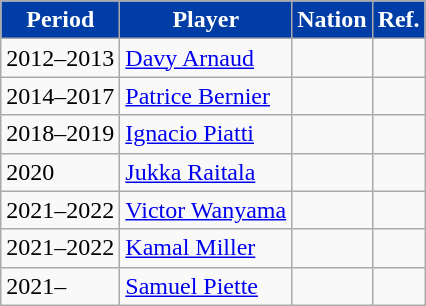<table class="wikitable">
<tr>
<th style="background:#003DA6; color:white;" scope="col">Period</th>
<th style="background:#003DA6; color:white;" scope="col">Player</th>
<th style="background:#003DA6; color:white;" scope="col">Nation</th>
<th style="background:#003DA6; color:white;" scope="col">Ref.</th>
</tr>
<tr>
<td>2012–2013</td>
<td><a href='#'>Davy Arnaud</a></td>
<td></td>
<td style="text-align: center"></td>
</tr>
<tr>
<td>2014–2017</td>
<td><a href='#'>Patrice Bernier</a></td>
<td></td>
<td style="text-align: center"></td>
</tr>
<tr>
<td>2018–2019</td>
<td><a href='#'>Ignacio Piatti</a></td>
<td></td>
<td style="text-align: center"></td>
</tr>
<tr>
<td>2020</td>
<td><a href='#'>Jukka Raitala</a></td>
<td></td>
<td style="text-align: center"></td>
</tr>
<tr>
<td>2021–2022</td>
<td><a href='#'>Victor Wanyama</a></td>
<td></td>
<td style="text-align: center"></td>
</tr>
<tr>
<td>2021–2022</td>
<td><a href='#'>Kamal Miller</a></td>
<td></td>
<td style="text-align: center"></td>
</tr>
<tr>
<td>2021–</td>
<td><a href='#'>Samuel Piette</a></td>
<td></td>
<td style="text-align: center"></td>
</tr>
</table>
